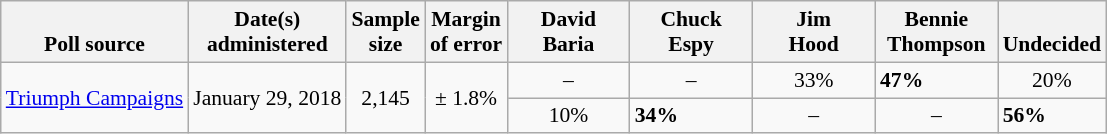<table class="wikitable" style="font-size:90%">
<tr valign=bottom>
<th>Poll source</th>
<th>Date(s)<br>administered</th>
<th>Sample<br>size</th>
<th>Margin<br>of error</th>
<th style="width:75px;">David<br>Baria</th>
<th style="width:75px;">Chuck<br>Espy</th>
<th style="width:75px;">Jim<br>Hood</th>
<th style="width:75px;">Bennie<br>Thompson</th>
<th>Undecided</th>
</tr>
<tr>
<td rowspan=2><a href='#'>Triumph Campaigns</a></td>
<td rowspan=2 align=center>January 29, 2018</td>
<td rowspan=2 align=center>2,145</td>
<td rowspan=2 align=center>± 1.8%</td>
<td align=center>–</td>
<td align=center>–</td>
<td align=center>33%</td>
<td><strong>47%</strong></td>
<td align=center>20%</td>
</tr>
<tr>
<td align=center>10%</td>
<td><strong>34%</strong></td>
<td align=center>–</td>
<td align=center>–</td>
<td><strong>56%</strong></td>
</tr>
</table>
